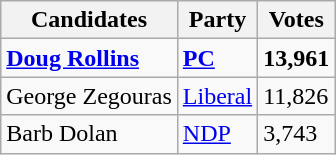<table class="wikitable">
<tr>
<th>Candidates</th>
<th>Party</th>
<th>Votes</th>
</tr>
<tr>
<td><strong><a href='#'>Doug Rollins</a></strong></td>
<td><a href='#'><strong>PC</strong></a></td>
<td><strong>13,961</strong></td>
</tr>
<tr>
<td>George Zegouras</td>
<td><a href='#'>Liberal</a></td>
<td>11,826</td>
</tr>
<tr>
<td>Barb Dolan</td>
<td><a href='#'>NDP</a></td>
<td>3,743</td>
</tr>
</table>
